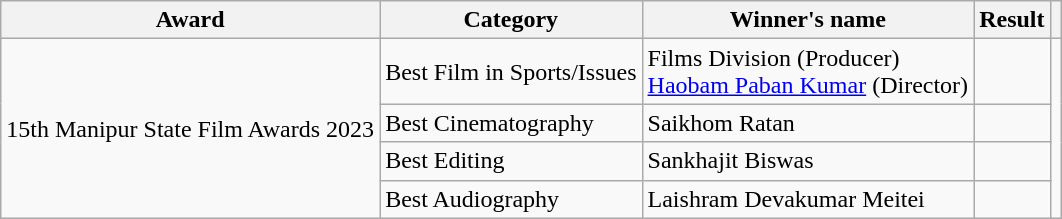<table class="wikitable sortable">
<tr>
<th>Award</th>
<th>Category</th>
<th>Winner's name</th>
<th>Result</th>
<th></th>
</tr>
<tr>
<td rowspan="4">15th Manipur State Film Awards 2023</td>
<td>Best Film in Sports/Issues</td>
<td>Films Division (Producer)<br><a href='#'>Haobam Paban Kumar</a> (Director)</td>
<td></td>
<td rowspan="4"></td>
</tr>
<tr>
<td>Best Cinematography</td>
<td>Saikhom Ratan</td>
<td></td>
</tr>
<tr>
<td>Best Editing</td>
<td>Sankhajit Biswas</td>
<td></td>
</tr>
<tr>
<td>Best Audiography</td>
<td>Laishram Devakumar Meitei</td>
<td></td>
</tr>
</table>
